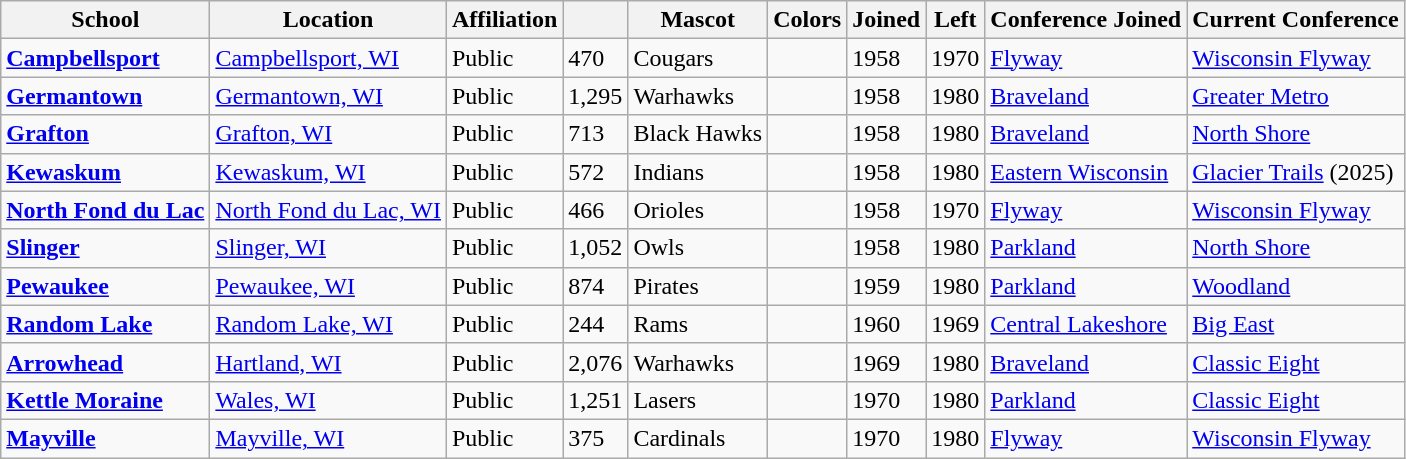<table class="wikitable sortable">
<tr>
<th>School</th>
<th>Location</th>
<th>Affiliation</th>
<th></th>
<th>Mascot</th>
<th>Colors</th>
<th>Joined</th>
<th>Left</th>
<th>Conference Joined</th>
<th>Current Conference</th>
</tr>
<tr>
<td><a href='#'> <strong>Campbellsport </strong></a></td>
<td><a href='#'>Campbellsport, WI</a></td>
<td>Public</td>
<td>470</td>
<td>Cougars</td>
<td> </td>
<td>1958</td>
<td>1970</td>
<td><a href='#'>Flyway</a></td>
<td><a href='#'>Wisconsin Flyway</a></td>
</tr>
<tr>
<td><a href='#'> <strong> Germantown </strong></a></td>
<td><a href='#'>Germantown, WI</a></td>
<td>Public</td>
<td>1,295</td>
<td>Warhawks</td>
<td> </td>
<td>1958</td>
<td>1980</td>
<td><a href='#'>Braveland</a></td>
<td><a href='#'>Greater Metro</a></td>
</tr>
<tr>
<td><a href='#'> <strong> Grafton </strong></a></td>
<td><a href='#'>Grafton, WI</a></td>
<td>Public</td>
<td>713</td>
<td>Black Hawks</td>
<td> </td>
<td>1958</td>
<td>1980</td>
<td><a href='#'>Braveland</a></td>
<td><a href='#'>North Shore</a></td>
</tr>
<tr>
<td><a href='#'> <strong> Kewaskum</strong></a></td>
<td><a href='#'>Kewaskum, WI</a></td>
<td>Public</td>
<td>572</td>
<td>Indians</td>
<td> </td>
<td>1958</td>
<td>1980</td>
<td><a href='#'>Eastern Wisconsin</a></td>
<td><a href='#'>Glacier Trails</a> (2025)</td>
</tr>
<tr>
<td><a href='#'> <strong> North Fond du Lac </strong></a></td>
<td><a href='#'>North Fond du Lac, WI</a></td>
<td>Public</td>
<td>466</td>
<td>Orioles</td>
<td> </td>
<td>1958</td>
<td>1970</td>
<td><a href='#'>Flyway</a></td>
<td><a href='#'>Wisconsin Flyway</a></td>
</tr>
<tr>
<td><a href='#'> <strong> Slinger </strong></a></td>
<td><a href='#'>Slinger, WI</a></td>
<td>Public</td>
<td>1,052</td>
<td>Owls</td>
<td> </td>
<td>1958</td>
<td>1980</td>
<td><a href='#'>Parkland</a></td>
<td><a href='#'>North Shore</a></td>
</tr>
<tr>
<td><a href='#'> <strong> Pewaukee</strong></a></td>
<td><a href='#'>Pewaukee, WI</a></td>
<td>Public</td>
<td>874</td>
<td>Pirates</td>
<td> </td>
<td>1959</td>
<td>1980</td>
<td><a href='#'>Parkland</a></td>
<td><a href='#'>Woodland</a></td>
</tr>
<tr>
<td><a href='#'> <strong> Random Lake </strong></a></td>
<td><a href='#'>Random Lake, WI</a></td>
<td>Public</td>
<td>244</td>
<td>Rams</td>
<td> </td>
<td>1960</td>
<td>1969</td>
<td><a href='#'>Central Lakeshore</a></td>
<td><a href='#'>Big East</a></td>
</tr>
<tr>
<td><a href='#'> <strong> Arrowhead </strong></a></td>
<td><a href='#'>Hartland, WI</a></td>
<td>Public</td>
<td>2,076</td>
<td>Warhawks</td>
<td> </td>
<td>1969</td>
<td>1980</td>
<td><a href='#'>Braveland</a></td>
<td><a href='#'>Classic Eight</a></td>
</tr>
<tr>
<td><a href='#'> <strong> Kettle Moraine </strong></a></td>
<td><a href='#'>Wales, WI</a></td>
<td>Public</td>
<td>1,251</td>
<td>Lasers</td>
<td> </td>
<td>1970</td>
<td>1980</td>
<td><a href='#'>Parkland</a></td>
<td><a href='#'>Classic Eight</a></td>
</tr>
<tr>
<td><a href='#'> <strong> Mayville </strong></a></td>
<td><a href='#'>Mayville, WI</a></td>
<td>Public</td>
<td>375</td>
<td>Cardinals</td>
<td> </td>
<td>1970</td>
<td>1980</td>
<td><a href='#'>Flyway</a></td>
<td><a href='#'>Wisconsin Flyway</a></td>
</tr>
</table>
